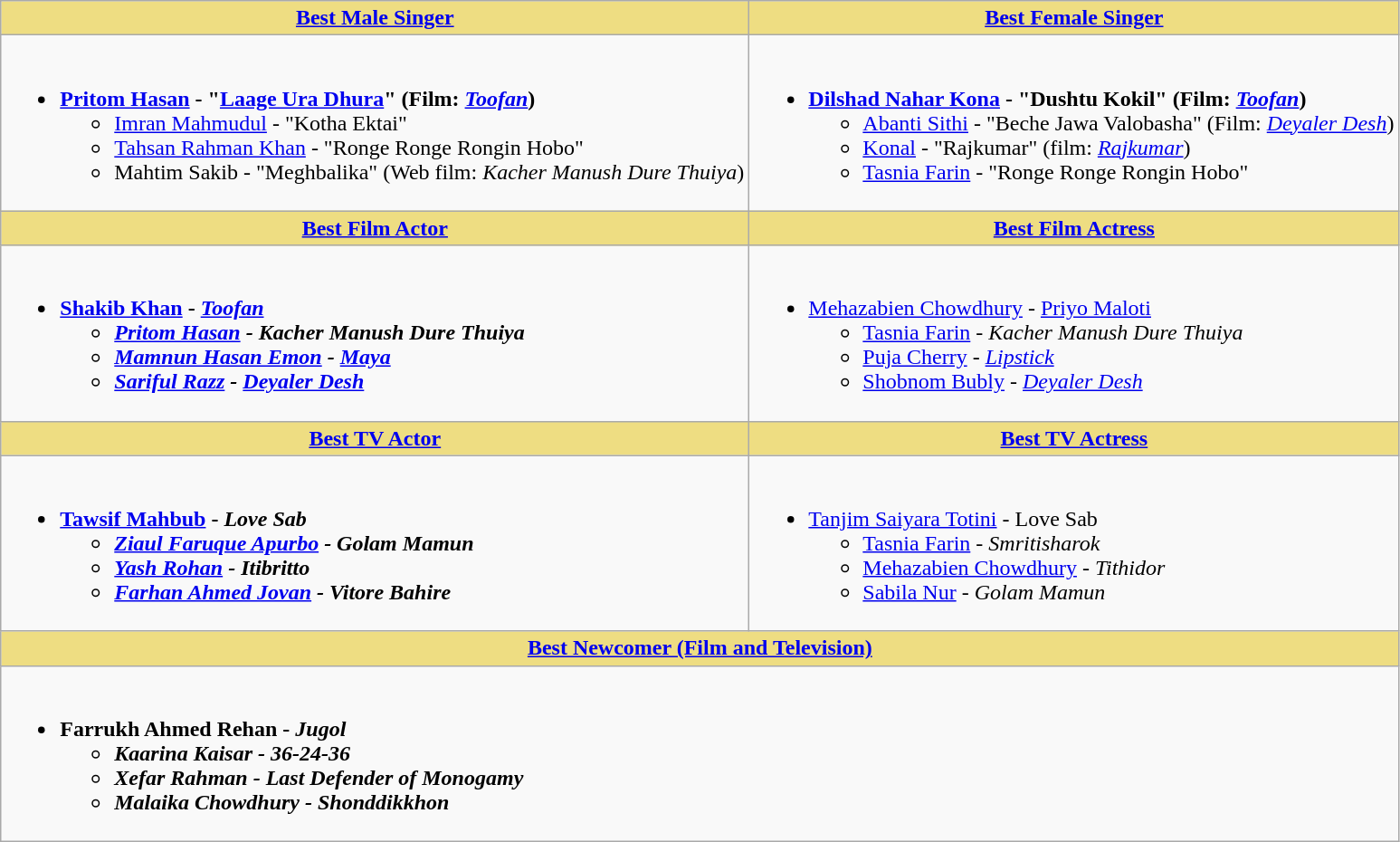<table class=wikitable style="width=80%">
<tr>
<th style="background:#EEDD82; width=40%"><a href='#'>Best Male Singer</a></th>
<th style="background:#EEDD82; width=40%"><a href='#'>Best Female Singer</a></th>
</tr>
<tr>
<td><br><ul><li><strong><a href='#'>Pritom Hasan</a> - "<a href='#'>Laage Ura Dhura</a>" (Film: <em><a href='#'>Toofan</a></em>)</strong><ul><li><a href='#'>Imran Mahmudul</a> - "Kotha Ektai"</li><li><a href='#'>Tahsan Rahman Khan</a> - "Ronge Ronge Rongin Hobo"</li><li>Mahtim Sakib - "Meghbalika" (Web film: <em>Kacher Manush Dure Thuiya</em>)</li></ul></li></ul></td>
<td><br><ul><li><strong><a href='#'>Dilshad Nahar Kona</a> - "Dushtu Kokil" (Film: <em><a href='#'>Toofan</a></em>)</strong><ul><li><a href='#'>Abanti Sithi</a> - "Beche Jawa Valobasha" (Film: <em><a href='#'>Deyaler Desh</a></em>)</li><li><a href='#'>Konal</a> - "Rajkumar" (film: <em><a href='#'>Rajkumar</a></em>)</li><li><a href='#'>Tasnia Farin</a> - "Ronge Ronge Rongin Hobo"</li></ul></li></ul></td>
</tr>
<tr>
<th style="background:#EEDD82; width=40%"><a href='#'>Best Film Actor</a></th>
<th style="background:#EEDD82; width=40%"><a href='#'>Best Film Actress</a></th>
</tr>
<tr>
<td valign="top"><br><ul><li><strong><a href='#'>Shakib Khan</a> - <em><a href='#'>Toofan</a><strong><em><ul><li><a href='#'>Pritom Hasan</a> - </em>Kacher Manush Dure Thuiya<em></li><li><a href='#'>Mamnun Hasan Emon</a> - </em><a href='#'>Maya</a><em></li><li><a href='#'>Sariful Razz</a> - </em><a href='#'>Deyaler Desh</a><em></li></ul></li></ul></td>
<td valign="top"><br><ul><li></strong><a href='#'>Mehazabien Chowdhury</a> - </em><a href='#'>Priyo Maloti</a></em></strong><ul><li><a href='#'>Tasnia Farin</a> - <em>Kacher Manush Dure Thuiya</em></li><li><a href='#'>Puja Cherry</a> - <em><a href='#'>Lipstick</a></em></li><li><a href='#'>Shobnom Bubly</a> - <em><a href='#'>Deyaler Desh</a></em></li></ul></li></ul></td>
</tr>
<tr>
<th style="background:#EEDD82; width=40%"><a href='#'>Best TV Actor</a></th>
<th style="background:#EEDD82; width=40%"><a href='#'>Best TV Actress</a></th>
</tr>
<tr>
<td valign="top"><br><ul><li><strong><a href='#'>Tawsif Mahbub</a> - <em>Love Sab<strong><em><ul><li><a href='#'>Ziaul Faruque Apurbo</a> - </em>Golam Mamun<em></li><li><a href='#'>Yash Rohan</a> - </em>Itibritto<em></li><li><a href='#'>Farhan Ahmed Jovan</a> - </em>Vitore Bahire<em></li></ul></li></ul></td>
<td><br><ul><li></strong><a href='#'>Tanjim Saiyara Totini</a> - </em>Love Sab</em></strong><ul><li><a href='#'>Tasnia Farin</a> - <em>Smritisharok</em></li><li><a href='#'>Mehazabien Chowdhury</a> - <em>Tithidor</em></li><li><a href='#'>Sabila Nur</a> - <em>Golam Mamun</em></li></ul></li></ul></td>
</tr>
<tr>
<th colspan=2 style="background:#EEDD82; width=40%"><a href='#'>Best Newcomer (Film and Television)</a></th>
</tr>
<tr>
<td colspan=2 valign="top"><br><ul><li><strong>Farrukh Ahmed Rehan - <em>Jugol<strong><em><ul><li>Kaarina Kaisar - </em>36-24-36<em></li><li>Xefar Rahman - </em>Last Defender of Monogamy<em></li><li>Malaika Chowdhury - </em>Shonddikkhon<em></li></ul></li></ul></td>
</tr>
</table>
